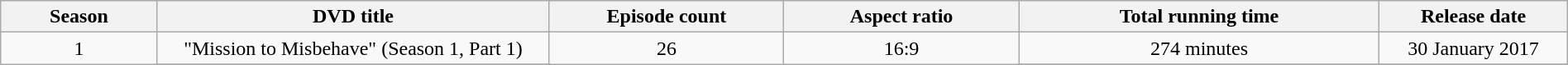<table class="wikitable" width="100%" style="vertical-align:top">
<tr>
<th width="10%">Season</th>
<th colspan="2" width="25%">DVD title</th>
<th width="15%">Episode count</th>
<th width="15%">Aspect ratio</th>
<th width="23%">Total running time</th>
<th width="12%">Release date</th>
</tr>
<tr>
<td rowspan="2" align="center">1</td>
<td colspan="2" align="center">"Mission to Misbehave" (Season 1, Part 1)</td>
<td rowspan="5" align="center">26</td>
<td rowspan="7" align="center">16:9</td>
<td align="center">274 minutes</td>
<td align="center">30 January 2017</td>
</tr>
<tr>
</tr>
</table>
